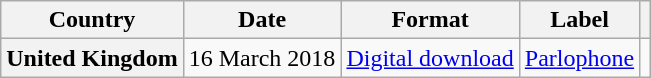<table class="wikitable plainrowheaders">
<tr>
<th scope="col">Country</th>
<th scope="col">Date</th>
<th scope="col">Format</th>
<th scope="col">Label</th>
<th scope="col"></th>
</tr>
<tr>
<th scope="row">United Kingdom</th>
<td>16 March 2018</td>
<td><a href='#'>Digital download</a></td>
<td><a href='#'>Parlophone</a></td>
<td></td>
</tr>
</table>
